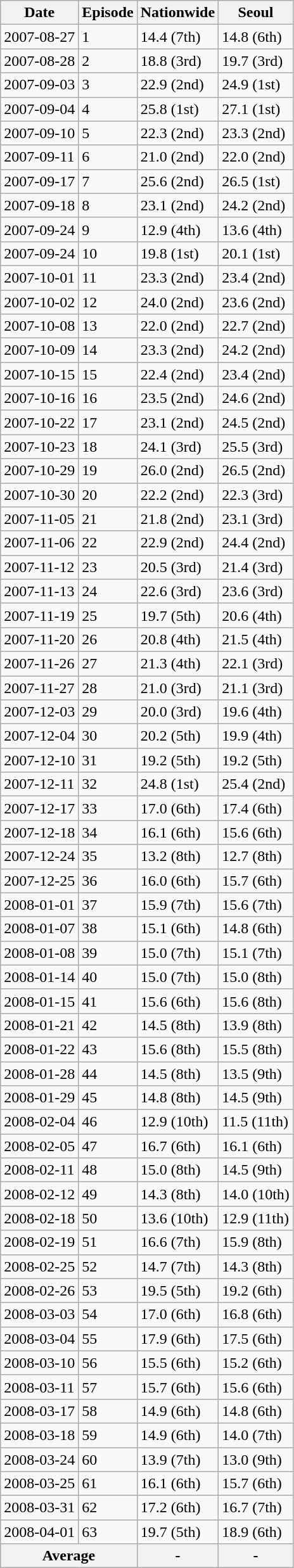<table class="wikitable">
<tr>
<th>Date</th>
<th>Episode</th>
<th>Nationwide</th>
<th>Seoul</th>
</tr>
<tr>
<td>2007-08-27</td>
<td>1</td>
<td>14.4 (7th)</td>
<td>14.8 (6th)</td>
</tr>
<tr>
<td>2007-08-28</td>
<td>2</td>
<td>18.8 (3rd)</td>
<td>19.7 (3rd)</td>
</tr>
<tr>
<td>2007-09-03</td>
<td>3</td>
<td>22.9 (2nd)</td>
<td>24.9 (1st)</td>
</tr>
<tr>
<td>2007-09-04</td>
<td>4</td>
<td>25.8 (1st)</td>
<td>27.1 (1st)</td>
</tr>
<tr>
<td>2007-09-10</td>
<td>5</td>
<td>22.3 (2nd)</td>
<td>23.3 (2nd)</td>
</tr>
<tr>
<td>2007-09-11</td>
<td>6</td>
<td>21.0 (2nd)</td>
<td>22.0 (2nd)</td>
</tr>
<tr>
<td>2007-09-17</td>
<td>7</td>
<td>25.6 (2nd)</td>
<td>26.5 (1st)</td>
</tr>
<tr>
<td>2007-09-18</td>
<td>8</td>
<td>23.1 (2nd)</td>
<td>24.2 (2nd)</td>
</tr>
<tr>
<td>2007-09-24</td>
<td>9</td>
<td>12.9 (4th)</td>
<td>13.6 (4th)</td>
</tr>
<tr>
<td>2007-09-24</td>
<td>10</td>
<td>19.8 (1st)</td>
<td>20.1 (1st)</td>
</tr>
<tr>
<td>2007-10-01</td>
<td>11</td>
<td>23.3 (2nd)</td>
<td>23.4 (2nd)</td>
</tr>
<tr>
<td>2007-10-02</td>
<td>12</td>
<td>24.0 (2nd)</td>
<td>23.6 (2nd)</td>
</tr>
<tr>
<td>2007-10-08</td>
<td>13</td>
<td>22.0 (2nd)</td>
<td>22.7 (2nd)</td>
</tr>
<tr>
<td>2007-10-09</td>
<td>14</td>
<td>23.3 (2nd)</td>
<td>24.2 (2nd)</td>
</tr>
<tr>
<td>2007-10-15</td>
<td>15</td>
<td>22.4 (2nd)</td>
<td>23.4 (2nd)</td>
</tr>
<tr>
<td>2007-10-16</td>
<td>16</td>
<td>23.5 (2nd)</td>
<td>24.6 (2nd)</td>
</tr>
<tr>
<td>2007-10-22</td>
<td>17</td>
<td>23.1 (2nd)</td>
<td>24.5 (2nd)</td>
</tr>
<tr>
<td>2007-10-23</td>
<td>18</td>
<td>24.1 (3rd)</td>
<td>25.5 (3rd)</td>
</tr>
<tr>
<td>2007-10-29</td>
<td>19</td>
<td>26.0 (2nd)</td>
<td>26.5 (2nd)</td>
</tr>
<tr>
<td>2007-10-30</td>
<td>20</td>
<td>22.2 (2nd)</td>
<td>22.3 (3rd)</td>
</tr>
<tr>
<td>2007-11-05</td>
<td>21</td>
<td>21.8 (2nd)</td>
<td>23.1 (3rd)</td>
</tr>
<tr>
<td>2007-11-06</td>
<td>22</td>
<td>22.9 (2nd)</td>
<td>24.4 (2nd)</td>
</tr>
<tr>
<td>2007-11-12</td>
<td>23</td>
<td>20.5 (3rd)</td>
<td>21.4 (3rd)</td>
</tr>
<tr>
<td>2007-11-13</td>
<td>24</td>
<td>22.6 (3rd)</td>
<td>23.6 (3rd)</td>
</tr>
<tr>
<td>2007-11-19</td>
<td>25</td>
<td>19.7 (5th)</td>
<td>20.6 (4th)</td>
</tr>
<tr>
<td>2007-11-20</td>
<td>26</td>
<td>20.8 (4th)</td>
<td>21.5 (4th)</td>
</tr>
<tr>
<td>2007-11-26</td>
<td>27</td>
<td>21.3 (4th)</td>
<td>22.1 (3rd)</td>
</tr>
<tr>
<td>2007-11-27</td>
<td>28</td>
<td>21.0 (3rd)</td>
<td>21.1 (3rd)</td>
</tr>
<tr>
<td>2007-12-03</td>
<td>29</td>
<td>20.0 (3rd)</td>
<td>19.6 (4th)</td>
</tr>
<tr>
<td>2007-12-04</td>
<td>30</td>
<td>20.2 (5th)</td>
<td>19.9 (4th)</td>
</tr>
<tr>
<td>2007-12-10</td>
<td>31</td>
<td>19.2 (5th)</td>
<td>19.2 (5th)</td>
</tr>
<tr>
<td>2007-12-11</td>
<td>32</td>
<td>24.8 (1st)</td>
<td>25.4 (2nd)</td>
</tr>
<tr>
<td>2007-12-17</td>
<td>33</td>
<td>17.0 (6th)</td>
<td>17.4 (6th)</td>
</tr>
<tr>
<td>2007-12-18</td>
<td>34</td>
<td>16.1 (6th)</td>
<td>15.6 (6th)</td>
</tr>
<tr>
<td>2007-12-24</td>
<td>35</td>
<td>13.2 (8th)</td>
<td>12.7 (8th)</td>
</tr>
<tr>
<td>2007-12-25</td>
<td>36</td>
<td>16.0 (6th)</td>
<td>15.7 (6th)</td>
</tr>
<tr>
<td>2008-01-01</td>
<td>37</td>
<td>15.9 (7th)</td>
<td>15.6 (7th)</td>
</tr>
<tr>
<td>2008-01-07</td>
<td>38</td>
<td>15.1 (6th)</td>
<td>14.8 (6th)</td>
</tr>
<tr>
<td>2008-01-08</td>
<td>39</td>
<td>15.0 (7th)</td>
<td>15.1 (7th)</td>
</tr>
<tr>
<td>2008-01-14</td>
<td>40</td>
<td>15.0 (7th)</td>
<td>15.0 (8th)</td>
</tr>
<tr>
<td>2008-01-15</td>
<td>41</td>
<td>15.6 (6th)</td>
<td>15.6 (8th)</td>
</tr>
<tr>
<td>2008-01-21</td>
<td>42</td>
<td>14.5 (8th)</td>
<td>13.9 (8th)</td>
</tr>
<tr>
<td>2008-01-22</td>
<td>43</td>
<td>15.6 (8th)</td>
<td>15.5 (8th)</td>
</tr>
<tr>
<td>2008-01-28</td>
<td>44</td>
<td>14.5 (8th)</td>
<td>13.5 (9th)</td>
</tr>
<tr>
<td>2008-01-29</td>
<td>45</td>
<td>14.8 (8th)</td>
<td>14.5 (9th)</td>
</tr>
<tr>
<td>2008-02-04</td>
<td>46</td>
<td>12.9 (10th)</td>
<td>11.5 (11th)</td>
</tr>
<tr>
<td>2008-02-05</td>
<td>47</td>
<td>16.7 (6th)</td>
<td>16.1 (6th)</td>
</tr>
<tr>
<td>2008-02-11</td>
<td>48</td>
<td>15.0 (8th)</td>
<td>14.5 (9th)</td>
</tr>
<tr>
<td>2008-02-12</td>
<td>49</td>
<td>14.3 (8th)</td>
<td>14.0 (10th)</td>
</tr>
<tr>
<td>2008-02-18</td>
<td>50</td>
<td>13.6 (10th)</td>
<td>12.9 (11th)</td>
</tr>
<tr>
<td>2008-02-19</td>
<td>51</td>
<td>16.6 (7th)</td>
<td>15.9 (8th)</td>
</tr>
<tr>
<td>2008-02-25</td>
<td>52</td>
<td>14.7 (7th)</td>
<td>14.3 (8th)</td>
</tr>
<tr>
<td>2008-02-26</td>
<td>53</td>
<td>19.5 (5th)</td>
<td>19.2 (6th)</td>
</tr>
<tr>
<td>2008-03-03</td>
<td>54</td>
<td>17.0 (6th)</td>
<td>16.8 (6th)</td>
</tr>
<tr>
<td>2008-03-04</td>
<td>55</td>
<td>17.9 (6th)</td>
<td>17.5 (6th)</td>
</tr>
<tr>
<td>2008-03-10</td>
<td>56</td>
<td>15.5 (6th)</td>
<td>15.2 (6th)</td>
</tr>
<tr>
<td>2008-03-11</td>
<td>57</td>
<td>15.7 (6th)</td>
<td>15.6 (6th)</td>
</tr>
<tr>
<td>2008-03-17</td>
<td>58</td>
<td>14.9 (6th)</td>
<td>14.8 (6th)</td>
</tr>
<tr>
<td>2008-03-18</td>
<td>59</td>
<td>14.9 (6th)</td>
<td>14.0 (7th)</td>
</tr>
<tr>
<td>2008-03-24</td>
<td>60</td>
<td>13.9 (7th)</td>
<td>13.0 (9th)</td>
</tr>
<tr>
<td>2008-03-25</td>
<td>61</td>
<td>16.1 (6th)</td>
<td>15.7 (6th)</td>
</tr>
<tr>
<td>2008-03-31</td>
<td>62</td>
<td>17.2 (6th)</td>
<td>16.7 (7th)</td>
</tr>
<tr>
<td>2008-04-01</td>
<td>63</td>
<td>19.7 (5th)</td>
<td>18.9 (6th)</td>
</tr>
<tr>
<th colspan="2">Average</th>
<th>-</th>
<th>-</th>
</tr>
</table>
